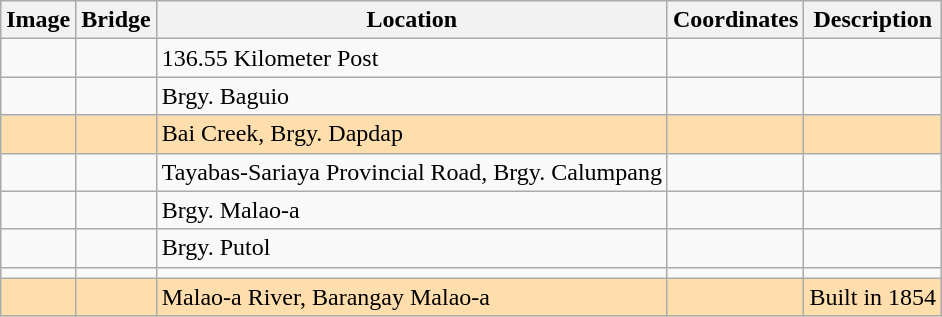<table class="wikitable" text-align:left;">
<tr>
<th>Image</th>
<th>Bridge</th>
<th>Location</th>
<th>Coordinates</th>
<th>Description</th>
</tr>
<tr>
<td></td>
<td></td>
<td>136.55 Kilometer Post</td>
<td><small></small></td>
<td></td>
</tr>
<tr>
<td></td>
<td></td>
<td>Brgy. Baguio</td>
<td><small></small></td>
<td></td>
</tr>
<tr style="background-color:#ffdead;">
<td></td>
<td></td>
<td>Bai Creek, Brgy. Dapdap</td>
<td><small></small></td>
<td></td>
</tr>
<tr>
<td></td>
<td></td>
<td>Tayabas-Sariaya Provincial Road, Brgy. Calumpang</td>
<td><small></small></td>
<td></td>
</tr>
<tr>
<td></td>
<td></td>
<td>Brgy. Malao-a</td>
<td><small></small></td>
<td></td>
</tr>
<tr>
<td></td>
<td></td>
<td>Brgy. Putol</td>
<td><small></small></td>
<td></td>
</tr>
<tr>
<td></td>
<td></td>
<td></td>
<td><small></small></td>
<td></td>
</tr>
<tr style="background-color:#ffdead;">
<td></td>
<td></td>
<td>Malao-a River, Barangay Malao-a</td>
<td><small></small></td>
<td>Built in 1854</td>
</tr>
</table>
